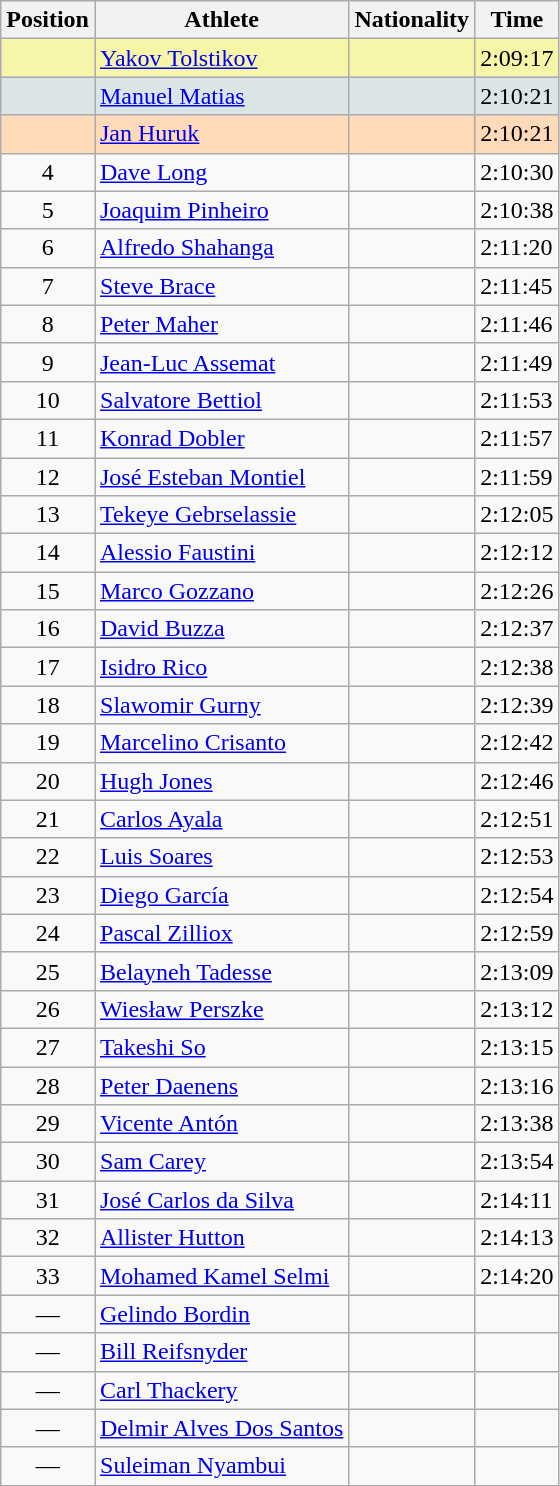<table class="wikitable sortable">
<tr>
<th>Position</th>
<th>Athlete</th>
<th>Nationality</th>
<th>Time</th>
</tr>
<tr bgcolor="#F7F6A8">
<td align=center></td>
<td><a href='#'>Yakov Tolstikov</a></td>
<td></td>
<td>2:09:17</td>
</tr>
<tr bgcolor="#DCE5E5">
<td align=center></td>
<td><a href='#'>Manuel Matias</a></td>
<td></td>
<td>2:10:21</td>
</tr>
<tr bgcolor="#FFDAB9">
<td align=center></td>
<td><a href='#'>Jan Huruk</a></td>
<td></td>
<td>2:10:21</td>
</tr>
<tr>
<td align=center>4</td>
<td><a href='#'>Dave Long</a></td>
<td></td>
<td>2:10:30</td>
</tr>
<tr>
<td align=center>5</td>
<td><a href='#'>Joaquim Pinheiro</a></td>
<td></td>
<td>2:10:38</td>
</tr>
<tr>
<td align=center>6</td>
<td><a href='#'>Alfredo Shahanga</a></td>
<td></td>
<td>2:11:20</td>
</tr>
<tr>
<td align=center>7</td>
<td><a href='#'>Steve Brace</a></td>
<td></td>
<td>2:11:45</td>
</tr>
<tr>
<td align=center>8</td>
<td><a href='#'>Peter Maher</a></td>
<td></td>
<td>2:11:46</td>
</tr>
<tr>
<td align=center>9</td>
<td><a href='#'>Jean-Luc Assemat</a></td>
<td></td>
<td>2:11:49</td>
</tr>
<tr>
<td align=center>10</td>
<td><a href='#'>Salvatore Bettiol</a></td>
<td></td>
<td>2:11:53</td>
</tr>
<tr>
<td align=center>11</td>
<td><a href='#'>Konrad Dobler</a></td>
<td></td>
<td>2:11:57</td>
</tr>
<tr>
<td align=center>12</td>
<td><a href='#'>José Esteban Montiel</a></td>
<td></td>
<td>2:11:59</td>
</tr>
<tr>
<td align=center>13</td>
<td><a href='#'>Tekeye Gebrselassie</a></td>
<td></td>
<td>2:12:05</td>
</tr>
<tr>
<td align=center>14</td>
<td><a href='#'>Alessio Faustini</a></td>
<td></td>
<td>2:12:12</td>
</tr>
<tr>
<td align=center>15</td>
<td><a href='#'>Marco Gozzano</a></td>
<td></td>
<td>2:12:26</td>
</tr>
<tr>
<td align=center>16</td>
<td><a href='#'>David Buzza</a></td>
<td></td>
<td>2:12:37</td>
</tr>
<tr>
<td align=center>17</td>
<td><a href='#'>Isidro Rico</a></td>
<td></td>
<td>2:12:38</td>
</tr>
<tr>
<td align=center>18</td>
<td><a href='#'>Slawomir Gurny</a></td>
<td></td>
<td>2:12:39</td>
</tr>
<tr>
<td align=center>19</td>
<td><a href='#'>Marcelino Crisanto</a></td>
<td></td>
<td>2:12:42</td>
</tr>
<tr>
<td align=center>20</td>
<td><a href='#'>Hugh Jones</a></td>
<td></td>
<td>2:12:46</td>
</tr>
<tr>
<td align=center>21</td>
<td><a href='#'>Carlos Ayala</a></td>
<td></td>
<td>2:12:51</td>
</tr>
<tr>
<td align=center>22</td>
<td><a href='#'>Luis Soares</a></td>
<td></td>
<td>2:12:53</td>
</tr>
<tr>
<td align=center>23</td>
<td><a href='#'>Diego García</a></td>
<td></td>
<td>2:12:54</td>
</tr>
<tr>
<td align=center>24</td>
<td><a href='#'>Pascal Zilliox</a></td>
<td></td>
<td>2:12:59</td>
</tr>
<tr>
<td align=center>25</td>
<td><a href='#'>Belayneh Tadesse</a></td>
<td></td>
<td>2:13:09</td>
</tr>
<tr>
<td align=center>26</td>
<td><a href='#'>Wiesław Perszke</a></td>
<td></td>
<td>2:13:12</td>
</tr>
<tr>
<td align=center>27</td>
<td><a href='#'>Takeshi So</a></td>
<td></td>
<td>2:13:15</td>
</tr>
<tr>
<td align=center>28</td>
<td><a href='#'>Peter Daenens</a></td>
<td></td>
<td>2:13:16</td>
</tr>
<tr>
<td align=center>29</td>
<td><a href='#'>Vicente Antón</a></td>
<td></td>
<td>2:13:38</td>
</tr>
<tr>
<td align=center>30</td>
<td><a href='#'>Sam Carey</a></td>
<td></td>
<td>2:13:54</td>
</tr>
<tr>
<td align=center>31</td>
<td><a href='#'>José Carlos da Silva</a></td>
<td></td>
<td>2:14:11</td>
</tr>
<tr>
<td align=center>32</td>
<td><a href='#'>Allister Hutton</a></td>
<td></td>
<td>2:14:13</td>
</tr>
<tr>
<td align=center>33</td>
<td><a href='#'>Mohamed Kamel Selmi</a></td>
<td></td>
<td>2:14:20</td>
</tr>
<tr>
<td align=center>—</td>
<td><a href='#'>Gelindo Bordin</a></td>
<td></td>
<td></td>
</tr>
<tr>
<td align=center>—</td>
<td><a href='#'>Bill Reifsnyder</a></td>
<td></td>
<td></td>
</tr>
<tr>
<td align=center>—</td>
<td><a href='#'>Carl Thackery</a></td>
<td></td>
<td></td>
</tr>
<tr>
<td align=center>—</td>
<td><a href='#'>Delmir Alves Dos Santos</a></td>
<td></td>
<td></td>
</tr>
<tr>
<td align=center>—</td>
<td><a href='#'>Suleiman Nyambui</a></td>
<td></td>
<td></td>
</tr>
</table>
